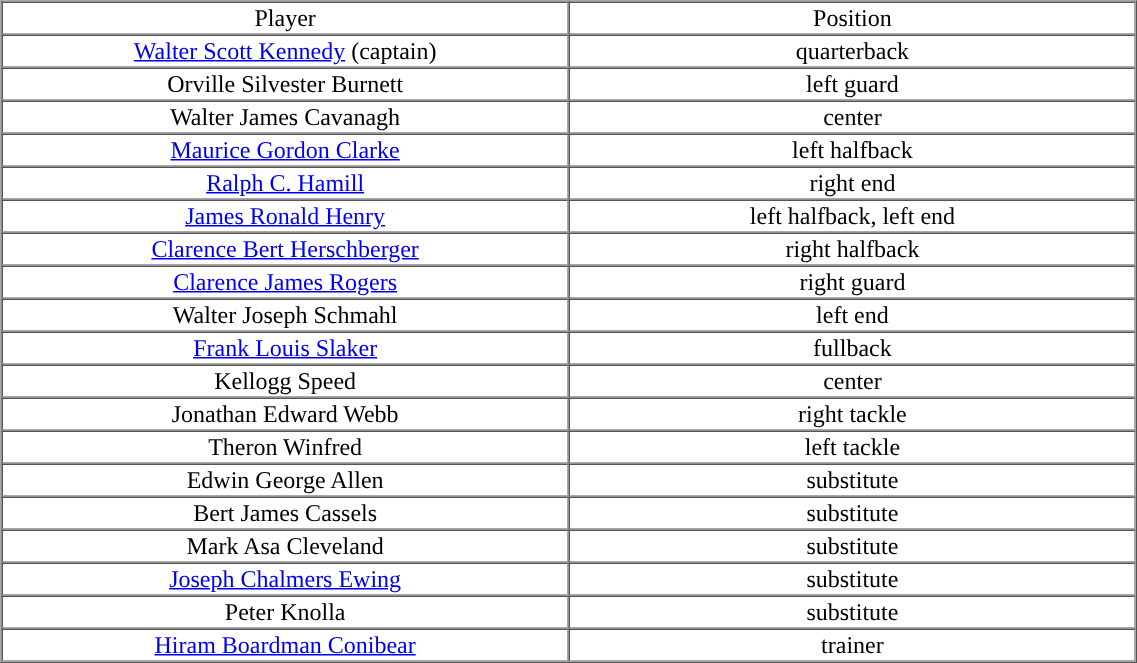<table cellpadding="1" border="1" cellspacing="0" width="60%" style="text-align:center;">
<tr>
<td>Player</td>
<td>Position</td>
</tr>
<tr align="center" bgcolor="">
<td><a href='#'>Walter Scott Kennedy</a> (captain)</td>
<td>quarterback</td>
</tr>
<tr align="center" bgcolor="">
<td>Orville Silvester Burnett</td>
<td>left guard</td>
</tr>
<tr align="center" bgcolor="">
<td width="250">Walter James Cavanagh</td>
<td width="250">center</td>
</tr>
<tr align="center" bgcolor="">
<td><a href='#'>Maurice Gordon Clarke</a></td>
<td>left halfback</td>
</tr>
<tr align="center" bgcolor="">
<td><a href='#'>Ralph C. Hamill</a></td>
<td>right end</td>
</tr>
<tr align="center" bgcolor="">
<td><a href='#'>James Ronald Henry</a></td>
<td>left halfback, left end</td>
</tr>
<tr align="center" bgcolor="">
<td><a href='#'>Clarence Bert Herschberger</a></td>
<td>right halfback</td>
</tr>
<tr align="center" bgcolor="">
<td><a href='#'>Clarence James Rogers</a></td>
<td>right guard</td>
</tr>
<tr align="center" bgcolor="">
<td>Walter Joseph Schmahl</td>
<td>left end</td>
</tr>
<tr align="center" bgcolor="">
<td><a href='#'>Frank Louis Slaker</a></td>
<td>fullback</td>
</tr>
<tr align="center" bgcolor="">
<td>Kellogg Speed</td>
<td>center</td>
</tr>
<tr align="center" bgcolor="">
<td>Jonathan Edward Webb</td>
<td>right tackle</td>
</tr>
<tr align="center" bgcolor="">
<td>Theron Winfred</td>
<td>left tackle</td>
</tr>
<tr align="center" bgcolor="">
<td>Edwin George Allen</td>
<td>substitute</td>
</tr>
<tr align="center" bgcolor="">
<td>Bert James Cassels</td>
<td>substitute</td>
</tr>
<tr align="center" bgcolor="">
<td>Mark Asa Cleveland</td>
<td>substitute</td>
</tr>
<tr align="center" bgcolor="">
<td><a href='#'>Joseph Chalmers Ewing</a></td>
<td>substitute</td>
</tr>
<tr align="center" bgcolor="">
<td>Peter Knolla</td>
<td>substitute</td>
</tr>
<tr align="center" bgcolor="">
<td><a href='#'>Hiram Boardman Conibear</a></td>
<td>trainer</td>
</tr>
<tr align="center" bgcolor="">
</tr>
</table>
